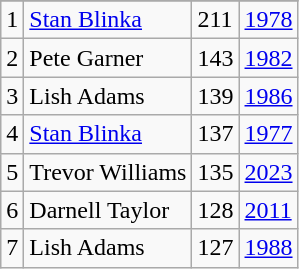<table class="wikitable">
<tr>
</tr>
<tr>
<td>1</td>
<td><a href='#'>Stan Blinka</a></td>
<td>211</td>
<td><a href='#'>1978</a></td>
</tr>
<tr>
<td>2</td>
<td>Pete Garner</td>
<td>143</td>
<td><a href='#'>1982</a></td>
</tr>
<tr>
<td>3</td>
<td>Lish Adams</td>
<td>139</td>
<td><a href='#'>1986</a></td>
</tr>
<tr>
<td>4</td>
<td><a href='#'>Stan Blinka</a></td>
<td>137</td>
<td><a href='#'>1977</a></td>
</tr>
<tr>
<td>5</td>
<td>Trevor Williams</td>
<td>135</td>
<td><a href='#'>2023</a></td>
</tr>
<tr>
<td>6</td>
<td>Darnell Taylor</td>
<td>128</td>
<td><a href='#'>2011</a></td>
</tr>
<tr>
<td>7</td>
<td>Lish Adams</td>
<td>127</td>
<td><a href='#'>1988</a></td>
</tr>
</table>
